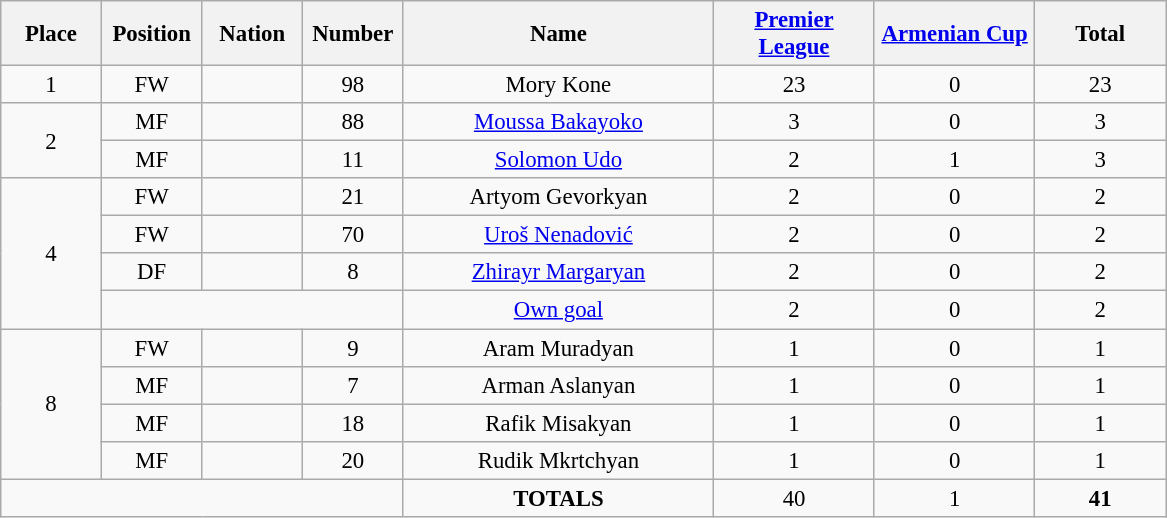<table class="wikitable" style="font-size: 95%; text-align: center;">
<tr>
<th width=60>Place</th>
<th width=60>Position</th>
<th width=60>Nation</th>
<th width=60>Number</th>
<th width=200>Name</th>
<th width=100><a href='#'>Premier League</a></th>
<th width=100><a href='#'>Armenian Cup</a></th>
<th width=80><strong>Total</strong></th>
</tr>
<tr>
<td>1</td>
<td>FW</td>
<td></td>
<td>98</td>
<td>Mory Kone</td>
<td>23</td>
<td>0</td>
<td>23</td>
</tr>
<tr>
<td rowspan="2">2</td>
<td>MF</td>
<td></td>
<td>88</td>
<td><a href='#'>Moussa Bakayoko</a></td>
<td>3</td>
<td>0</td>
<td>3</td>
</tr>
<tr>
<td>MF</td>
<td></td>
<td>11</td>
<td><a href='#'>Solomon Udo</a></td>
<td>2</td>
<td>1</td>
<td>3</td>
</tr>
<tr>
<td rowspan="4">4</td>
<td>FW</td>
<td></td>
<td>21</td>
<td>Artyom Gevorkyan</td>
<td>2</td>
<td>0</td>
<td>2</td>
</tr>
<tr>
<td>FW</td>
<td></td>
<td>70</td>
<td><a href='#'>Uroš Nenadović</a></td>
<td>2</td>
<td>0</td>
<td>2</td>
</tr>
<tr>
<td>DF</td>
<td></td>
<td>8</td>
<td><a href='#'>Zhirayr Margaryan</a></td>
<td>2</td>
<td>0</td>
<td>2</td>
</tr>
<tr>
<td colspan="3"></td>
<td><a href='#'>Own goal</a></td>
<td>2</td>
<td>0</td>
<td>2</td>
</tr>
<tr>
<td rowspan="4">8</td>
<td>FW</td>
<td></td>
<td>9</td>
<td>Aram Muradyan</td>
<td>1</td>
<td>0</td>
<td>1</td>
</tr>
<tr>
<td>MF</td>
<td></td>
<td>7</td>
<td>Arman Aslanyan</td>
<td>1</td>
<td>0</td>
<td>1</td>
</tr>
<tr>
<td>MF</td>
<td></td>
<td>18</td>
<td>Rafik Misakyan</td>
<td>1</td>
<td>0</td>
<td>1</td>
</tr>
<tr>
<td>MF</td>
<td></td>
<td>20</td>
<td>Rudik Mkrtchyan</td>
<td>1</td>
<td>0</td>
<td>1</td>
</tr>
<tr>
<td colspan="4"></td>
<td><strong>TOTALS</strong></td>
<td>40</td>
<td>1</td>
<td><strong>41</strong></td>
</tr>
</table>
